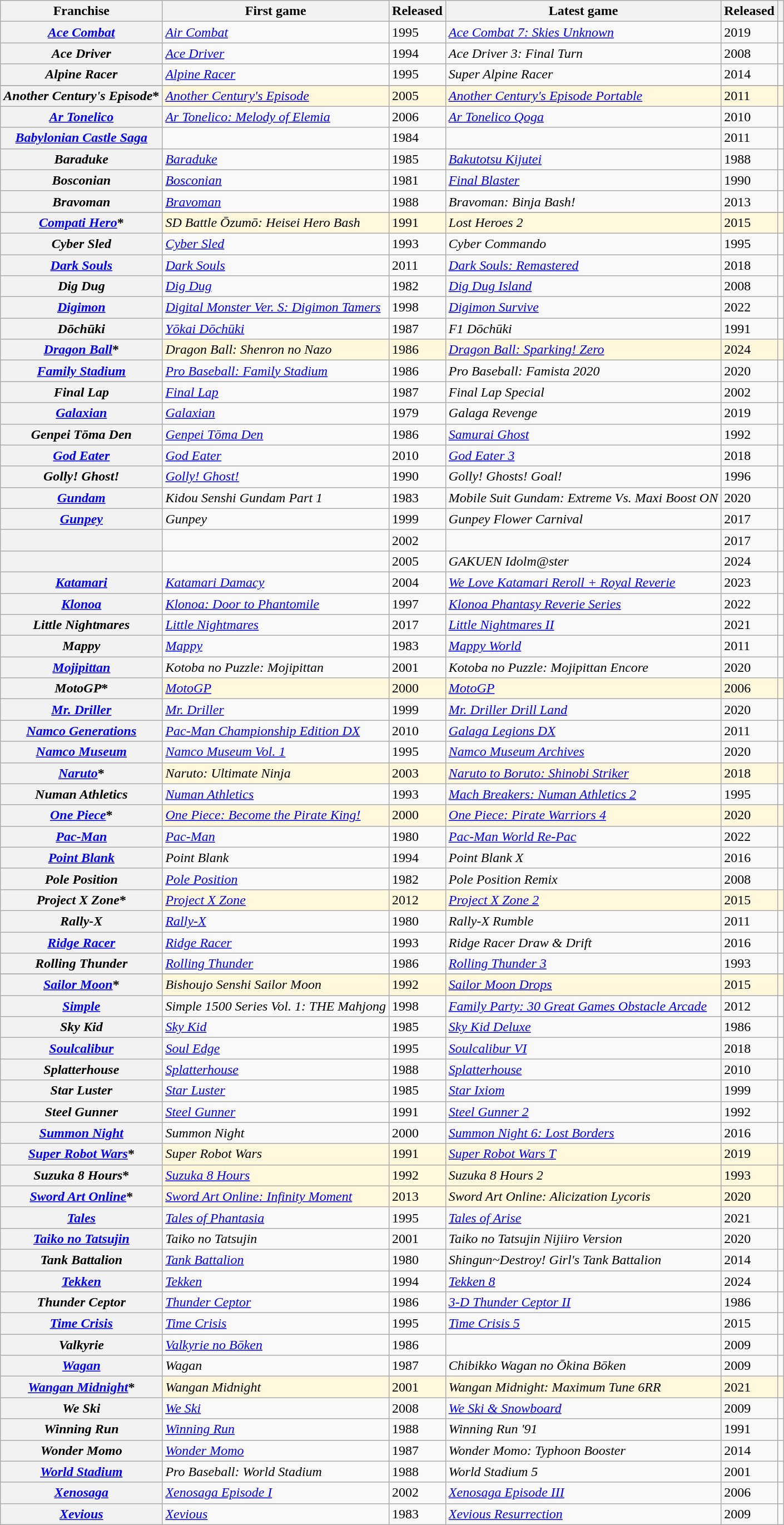<table class="wikitable sortable">
<tr>
<th scope="col">Franchise</th>
<th scope="col">First game</th>
<th scope="col">Released</th>
<th scope="col">Latest game</th>
<th scope="col">Released</th>
<th scope="col" class="unsortable"></th>
</tr>
<tr>
<th scope="row"><em><a href='#'>Ace Combat</a></em></th>
<td><em><a href='#'>Air Combat</a></em></td>
<td>1995</td>
<td><em><a href='#'>Ace Combat 7: Skies Unknown</a></em></td>
<td>2019</td>
<td style="text-align: center;"></td>
</tr>
<tr>
<th scope="row"><em>Ace Driver</em></th>
<td><em><a href='#'>Ace Driver</a></em></td>
<td>1994</td>
<td><em>Ace Driver 3: Final Turn</em></td>
<td>2008</td>
<td style="text-align: center;"></td>
</tr>
<tr>
<th scope="row"><em>Alpine Racer</em></th>
<td><em><a href='#'>Alpine Racer</a></em></td>
<td>1995</td>
<td><em>Super Alpine Racer</em></td>
<td>2014</td>
<td style="text-align: center;"></td>
</tr>
<tr>
</tr>
<tr style="background:cornsilk;">
<th scope="row"><em>Another Century's Episode</em>*</th>
<td><em><a href='#'>Another Century's Episode</a></em></td>
<td>2005</td>
<td><em><a href='#'>Another Century's Episode Portable</a></em></td>
<td>2011</td>
<td style="text-align: center;"></td>
</tr>
<tr>
<th scope="row"><em><a href='#'>Ar Tonelico</a></em></th>
<td><em><a href='#'>Ar Tonelico: Melody of Elemia</a></em></td>
<td>2006</td>
<td><em><a href='#'>Ar Tonelico Qoga</a></em></td>
<td>2010</td>
<td style="text-align: center;"></td>
</tr>
<tr>
<th scope="row"><em><a href='#'>Babylonian Castle Saga</a></em></th>
<td><em></em></td>
<td>1984</td>
<td><em></em></td>
<td>2011</td>
<td style="text-align: center;"></td>
</tr>
<tr>
<th scope="row"><em>Baraduke</em></th>
<td><em><a href='#'>Baraduke</a></em></td>
<td>1985</td>
<td><em><a href='#'>Bakutotsu Kijutei</a></em></td>
<td>1988</td>
<td style="text-align: center;"></td>
</tr>
<tr>
<th scope="row"><em>Bosconian</em></th>
<td><em><a href='#'>Bosconian</a></em></td>
<td>1981</td>
<td><em><a href='#'>Final Blaster</a></em></td>
<td>1990</td>
<td style="text-align: center;"></td>
</tr>
<tr>
<th scope="row"><em>Bravoman</em></th>
<td><em><a href='#'>Bravoman</a></em></td>
<td>1988</td>
<td><em>Bravoman: Binja Bash!</em></td>
<td>2013</td>
<td style="text-align: center;"></td>
</tr>
<tr>
</tr>
<tr style="background:cornsilk;">
<th scope="row"><em><a href='#'>Compati Hero</a></em>*</th>
<td><em>SD Battle Ōzumō: Heisei Hero Bash</em></td>
<td>1991</td>
<td><em>Lost Heroes 2</em></td>
<td>2015</td>
<td style="text-align: center;"></td>
</tr>
<tr>
<th scope="row"><em>Cyber Sled</em></th>
<td><em><a href='#'>Cyber Sled</a></em></td>
<td>1993</td>
<td><em>Cyber Commando</em></td>
<td>1995</td>
<td style="text-align: center;"></td>
</tr>
<tr>
<th scope="row"><em><a href='#'>Dark Souls</a></em></th>
<td><em><a href='#'>Dark Souls</a></em></td>
<td>2011</td>
<td><em><a href='#'>Dark Souls: Remastered</a></em></td>
<td>2018</td>
<td style="text-align: center;"></td>
</tr>
<tr>
<th scope="row"><em>Dig Dug</em></th>
<td><em><a href='#'>Dig Dug</a></em></td>
<td>1982</td>
<td><em><a href='#'>Dig Dug Island</a></em></td>
<td>2008</td>
<td style="text-align: center;"></td>
</tr>
<tr>
<th scope="row"><em><a href='#'>Digimon</a></em></th>
<td><em><a href='#'>Digital Monster Ver. S: Digimon Tamers</a></em></td>
<td>1998</td>
<td><em><a href='#'>Digimon Survive</a></em></td>
<td>2022</td>
<td style="text-align: center;"></td>
</tr>
<tr>
<th scope="row"><em>Dōchūki</em></th>
<td><em><a href='#'>Yōkai Dōchūki</a></em></td>
<td>1987</td>
<td><em>F1 Dōchūki</em></td>
<td>1991</td>
<td style="text-align: center;"></td>
</tr>
<tr style="background:cornsilk;">
<th scope="row"><em><a href='#'>Dragon Ball</a></em>*</th>
<td><em>Dragon Ball: Shenron no Nazo</em></td>
<td>1986</td>
<td><em><a href='#'>Dragon Ball: Sparking! Zero</a></em></td>
<td>2024</td>
<td style="text-align: center;"></td>
</tr>
<tr>
<th scope="row"><em><a href='#'>Family Stadium</a></em></th>
<td><em><a href='#'>Pro Baseball: Family Stadium</a></em></td>
<td>1986</td>
<td><em>Pro Baseball: Famista 2020</em></td>
<td>2020</td>
<td style="text-align: center;"></td>
</tr>
<tr>
<th scope="row"><em>Final Lap</em></th>
<td><em><a href='#'>Final Lap</a></em></td>
<td>1987</td>
<td><em>Final Lap Special</em></td>
<td>2002</td>
<td style="text-align: center;"></td>
</tr>
<tr>
<th scope="row"><em><a href='#'>Galaxian</a></em></th>
<td><em><a href='#'>Galaxian</a></em></td>
<td>1979</td>
<td><em>Galaga Revenge</em></td>
<td>2019</td>
<td style="text-align: center;"></td>
</tr>
<tr>
<th scope="row"><em>Genpei Tōma Den</em></th>
<td><em><a href='#'>Genpei Tōma Den</a></em></td>
<td>1986</td>
<td><em><a href='#'>Samurai Ghost</a></em></td>
<td>1992</td>
<td style="text-align: center;"></td>
</tr>
<tr>
<th scope="row"><em><a href='#'>God Eater</a></em></th>
<td><em><a href='#'>God Eater</a></em></td>
<td>2010</td>
<td><em><a href='#'>God Eater 3</a></em></td>
<td>2018</td>
<td style="text-align: center;"></td>
</tr>
<tr>
<th scope="row"><em>Golly! Ghost!</em></th>
<td><em><a href='#'>Golly! Ghost!</a></em></td>
<td>1990</td>
<td><em>Golly! Ghosts! Goal!</em></td>
<td>1996</td>
<td style="text-align: center;"></td>
</tr>
<tr>
<th scope="row"><em><a href='#'>Gundam</a></em></th>
<td><em>Kidou Senshi Gundam Part 1</em></td>
<td>1983</td>
<td><em>Mobile Suit Gundam: Extreme Vs. Maxi Boost ON</em></td>
<td>2020</td>
<td style="text-align: center;"></td>
</tr>
<tr>
<th scope="row"><em><a href='#'>Gunpey</a></em></th>
<td><em>Gunpey</em></td>
<td>1999</td>
<td><em>Gunpey Flower Carnival</em></td>
<td>2017</td>
<td style="text-align: center;"></td>
</tr>
<tr>
<th scope="row"><em></em></th>
<td></td>
<td>2002</td>
<td><em></em></td>
<td>2017</td>
<td style="text-align: center;"></td>
</tr>
<tr>
<th scope="row"><em></em></th>
<td><em></em></td>
<td>2005</td>
<td><em>GAKUEN Idolm@ster</em></td>
<td>2024</td>
<td style="text-align: center;"></td>
</tr>
<tr>
<th scope="row"><em><a href='#'>Katamari</a></em></th>
<td><em><a href='#'>Katamari Damacy</a></em></td>
<td>2004</td>
<td><em><a href='#'>We Love Katamari Reroll + Royal Reverie</a></em></td>
<td>2023</td>
<td style="text-align: center;"></td>
</tr>
<tr>
<th scope="row"><em><a href='#'>Klonoa</a></em></th>
<td><em><a href='#'>Klonoa: Door to Phantomile</a></em></td>
<td>1997</td>
<td><em><a href='#'>Klonoa Phantasy Reverie Series</a></em></td>
<td>2022</td>
<td style="text-align: center;"></td>
</tr>
<tr>
<th scope="row"><em>Little Nightmares</em></th>
<td><em><a href='#'>Little Nightmares</a></em></td>
<td>2017</td>
<td><em><a href='#'>Little Nightmares II</a></em></td>
<td>2021</td>
<td style="text-align: center;"></td>
</tr>
<tr>
<th scope="row"><em>Mappy</em></th>
<td><em><a href='#'>Mappy</a></em></td>
<td>1983</td>
<td><em><a href='#'>Mappy World</a></em></td>
<td>2011</td>
<td style="text-align: center;"></td>
</tr>
<tr>
<th scope="row"><em><a href='#'>Mojipittan</a></em></th>
<td><em>Kotoba no Puzzle: Mojipittan</em></td>
<td>2001</td>
<td><em>Kotoba no Puzzle: Mojipittan Encore</em></td>
<td>2020</td>
<td style="text-align: center;"></td>
</tr>
<tr style="background:cornsilk;">
<th scope="row"><em>MotoGP</em>*</th>
<td><em><a href='#'>MotoGP</a></em></td>
<td>2000</td>
<td><em><a href='#'>MotoGP</a></em></td>
<td>2006</td>
<td style="text-align: center;"></td>
</tr>
<tr>
<th scope="row"><em><a href='#'>Mr. Driller</a></em></th>
<td><em><a href='#'>Mr. Driller</a></em></td>
<td>1999</td>
<td><em><a href='#'>Mr. Driller Drill Land</a></em></td>
<td>2020</td>
<td style="text-align: center;"></td>
</tr>
<tr>
<th scope="row"><em><a href='#'>Namco Generations</a></em></th>
<td><em><a href='#'>Pac-Man Championship Edition DX</a></em></td>
<td>2010</td>
<td><em><a href='#'>Galaga Legions DX</a></em></td>
<td>2011</td>
<td style="text-align: center;"></td>
</tr>
<tr>
<th scope="row"><em><a href='#'>Namco Museum</a></em></th>
<td><em><a href='#'>Namco Museum Vol. 1</a></em></td>
<td>1995</td>
<td><em><a href='#'>Namco Museum Archives</a></em></td>
<td>2020</td>
<td style="text-align: center;"></td>
</tr>
<tr style="background:cornsilk;">
<th scope="row"><em><a href='#'>Naruto</a></em>*</th>
<td><em>Naruto: Ultimate Ninja</em></td>
<td>2003</td>
<td><em><a href='#'>Naruto to Boruto: Shinobi Striker</a></em></td>
<td>2018</td>
<td style="text-align: center;"></td>
</tr>
<tr>
<th scope="row"><em>Numan Athletics</em></th>
<td><em><a href='#'>Numan Athletics</a></em></td>
<td>1993</td>
<td><em><a href='#'>Mach Breakers: Numan Athletics 2</a></em></td>
<td>1995</td>
<td style="text-align: center;"></td>
</tr>
<tr style="background:cornsilk;">
<th scope="row"><em><a href='#'>One Piece</a></em>*</th>
<td><em><a href='#'>One Piece: Become the Pirate King!</a></em></td>
<td>2000</td>
<td><em><a href='#'>One Piece: Pirate Warriors 4</a></em></td>
<td>2020</td>
<td style="text-align: center;"></td>
</tr>
<tr>
<th scope="row"><em><a href='#'>Pac-Man</a></em></th>
<td><em><a href='#'>Pac-Man</a></em></td>
<td>1980</td>
<td><em><a href='#'>Pac-Man World Re-Pac</a></em></td>
<td>2022</td>
<td style="text-align: center;"></td>
</tr>
<tr>
<th scope="row"><em><a href='#'>Point Blank</a></em></th>
<td><em>Point Blank</em></td>
<td>1994</td>
<td><em>Point Blank X</em></td>
<td>2016</td>
<td style="text-align: center;"></td>
</tr>
<tr>
<th scope="row"><em>Pole Position</em></th>
<td><em><a href='#'>Pole Position</a></em></td>
<td>1982</td>
<td><em>Pole Position Remix</em></td>
<td>2008</td>
<td style="text-align: center;"></td>
</tr>
<tr style="background:cornsilk;">
<th scope="row"><em>Project X Zone</em>*</th>
<td><em><a href='#'>Project X Zone</a></em></td>
<td>2012</td>
<td><em><a href='#'>Project X Zone 2</a></em></td>
<td>2015</td>
<td style="text-align: center;"></td>
</tr>
<tr>
<th scope="row"><em>Rally-X</em></th>
<td><em><a href='#'>Rally-X</a></em></td>
<td>1980</td>
<td><em>Rally-X Rumble</em></td>
<td>2011</td>
<td style="text-align: center;"></td>
</tr>
<tr>
<th scope="row"><em><a href='#'>Ridge Racer</a></em></th>
<td><em><a href='#'>Ridge Racer</a></em></td>
<td>1993</td>
<td><em>Ridge Racer Draw & Drift</em></td>
<td>2016</td>
<td style="text-align: center;"></td>
</tr>
<tr>
<th scope="row"><em>Rolling Thunder</em></th>
<td><em><a href='#'>Rolling Thunder</a></em></td>
<td>1986</td>
<td><em><a href='#'>Rolling Thunder 3</a></em></td>
<td>1993</td>
<td style="text-align: center;"></td>
</tr>
<tr>
</tr>
<tr style="background:cornsilk;">
<th scope="row"><em><a href='#'>Sailor Moon</a></em>*</th>
<td><em>Bishoujo Senshi Sailor Moon</em></td>
<td>1992</td>
<td><em><a href='#'>Sailor Moon Drops</a></em></td>
<td>2015</td>
<td style="text-align: center;"></td>
</tr>
<tr>
<th scope="row"><em><a href='#'>Simple</a></em></th>
<td><em>Simple 1500 Series Vol. 1: THE Mahjong</em></td>
<td>1998</td>
<td><em><a href='#'>Family Party: 30 Great Games Obstacle Arcade</a></em></td>
<td>2012</td>
<td style="text-align: center;"></td>
</tr>
<tr>
<th scope="row"><em>Sky Kid</em></th>
<td><em><a href='#'>Sky Kid</a></em></td>
<td>1985</td>
<td><em><a href='#'>Sky Kid Deluxe</a></em></td>
<td>1986</td>
<td style="text-align: center;"></td>
</tr>
<tr>
<th scope="row"><em><a href='#'>Soulcalibur</a></em></th>
<td><em><a href='#'>Soul Edge</a></em></td>
<td>1995</td>
<td><em><a href='#'>Soulcalibur VI</a></em></td>
<td>2018</td>
<td style="text-align: center;"></td>
</tr>
<tr>
<th scope="row"><em>Splatterhouse</em></th>
<td><em><a href='#'>Splatterhouse</a></em></td>
<td>1988</td>
<td><em><a href='#'>Splatterhouse</a></em></td>
<td>2010</td>
<td style="text-align: center;"></td>
</tr>
<tr>
<th scope="row"><em>Star Luster</em></th>
<td><em><a href='#'>Star Luster</a></em></td>
<td>1985</td>
<td><em><a href='#'>Star Ixiom</a></em></td>
<td>1999</td>
<td style="text-align: center;"></td>
</tr>
<tr>
<th scope="row"><em>Steel Gunner</em></th>
<td><em><a href='#'>Steel Gunner</a></em></td>
<td>1991</td>
<td><em><a href='#'>Steel Gunner 2</a></em></td>
<td>1992</td>
<td style="text-align: center;"></td>
</tr>
<tr>
<th scope="row"><em><a href='#'>Summon Night</a></em></th>
<td><em>Summon Night</em></td>
<td>2000</td>
<td><em><a href='#'>Summon Night 6: Lost Borders</a></em></td>
<td>2016</td>
<td style="text-align: center;"></td>
</tr>
<tr style="background:cornsilk;">
<th scope="row"><em><a href='#'>Super Robot Wars</a></em>*</th>
<td><em>Super Robot Wars</em></td>
<td>1991</td>
<td><em><a href='#'>Super Robot Wars T</a></em></td>
<td>2019</td>
<td style="text-align: center;"></td>
</tr>
<tr style="background:cornsilk;">
<th scope="row"><em>Suzuka 8 Hours</em>*</th>
<td><em><a href='#'>Suzuka 8 Hours</a></em></td>
<td>1992</td>
<td><em>Suzuka 8 Hours 2</em></td>
<td>1993</td>
<td style="text-align: center;"></td>
</tr>
<tr style="background:cornsilk;">
<th scope="row"><em><a href='#'>Sword Art Online</a></em>*</th>
<td><em><a href='#'>Sword Art Online: Infinity Moment</a></em></td>
<td>2013</td>
<td><em>Sword Art Online: Alicization Lycoris</em></td>
<td>2020</td>
<td style="text-align: center;"></td>
</tr>
<tr>
<th scope="row"><em><a href='#'>Tales</a></em></th>
<td><em><a href='#'>Tales of Phantasia</a></em></td>
<td>1995</td>
<td><em><a href='#'>Tales of Arise</a></em></td>
<td>2021</td>
<td style="text-align: center;"></td>
</tr>
<tr>
<th scope="row"><em><a href='#'>Taiko no Tatsujin</a></em></th>
<td><em>Taiko no Tatsujin</em></td>
<td>2001</td>
<td><em>Taiko no Tatsujin Nijiiro Version</em></td>
<td>2020</td>
<td style="text-align: center;"></td>
</tr>
<tr>
<th scope="row"><em>Tank Battalion</em></th>
<td><em><a href='#'>Tank Battalion</a></em></td>
<td>1980</td>
<td><em>Shingun~Destroy! Girl's Tank Battalion</em></td>
<td>2014</td>
<td style="text-align: center;"></td>
</tr>
<tr>
<th scope="row"><em><a href='#'>Tekken</a></em></th>
<td><em><a href='#'>Tekken</a></em></td>
<td>1994</td>
<td><em><a href='#'>Tekken 8</a></em></td>
<td>2024</td>
<td style="text-align: center;"></td>
</tr>
<tr>
<th scope="row"><em>Thunder Ceptor</em></th>
<td><em><a href='#'>Thunder Ceptor</a></em></td>
<td>1986</td>
<td><em><a href='#'>3-D Thunder Ceptor II</a></em></td>
<td>1986</td>
<td style="text-align: center;"></td>
</tr>
<tr>
<th scope="row"><em><a href='#'>Time Crisis</a></em></th>
<td><em><a href='#'>Time Crisis</a></em></td>
<td>1995</td>
<td><em><a href='#'>Time Crisis 5</a></em></td>
<td>2015</td>
<td style="text-align: center;"></td>
</tr>
<tr>
<th scope="row"><em>Valkyrie</em></th>
<td><em><a href='#'>Valkyrie no Bōken</a></em></td>
<td>1986</td>
<td><em></em></td>
<td>2009</td>
<td style="text-align: center;"></td>
</tr>
<tr>
<th scope="row"><em><a href='#'>Wagan</a></em></th>
<td><em>Wagan</em></td>
<td>1987</td>
<td><em>Chibikko Wagan no Ōkina Bōken</em></td>
<td>2009</td>
<td style="text-align: center;"></td>
</tr>
<tr style="background:cornsilk;">
<th scope="row"><em><a href='#'>Wangan Midnight</a></em>*</th>
<td><em>Wangan Midnight</em></td>
<td>2001</td>
<td><em>Wangan Midnight: Maximum Tune 6RR</em></td>
<td>2021</td>
<td style="text-align: center;"></td>
</tr>
<tr>
<th scope="row"><em>We Ski</em></th>
<td><em><a href='#'>We Ski</a></em></td>
<td>2008</td>
<td><em><a href='#'>We Ski & Snowboard</a></em></td>
<td>2009</td>
<td style="text-align: center;"></td>
</tr>
<tr>
<th scope="row"><em>Winning Run</em></th>
<td><em><a href='#'>Winning Run</a></em></td>
<td>1988</td>
<td><em>Winning Run '91</em></td>
<td>1991</td>
<td style="text-align: center;"></td>
</tr>
<tr>
<th scope="row"><em>Wonder Momo</em></th>
<td><em><a href='#'>Wonder Momo</a></em></td>
<td>1987</td>
<td><em>Wonder Momo: Typhoon Booster</em></td>
<td>2014</td>
<td style="text-align: center;"></td>
</tr>
<tr>
<th scope="row"><em><a href='#'>World Stadium</a></em></th>
<td><em>Pro Baseball: World Stadium</em></td>
<td>1988</td>
<td><em>World Stadium 5</em></td>
<td>2001</td>
<td style="text-align: center;"></td>
</tr>
<tr>
<th scope="row"><em><a href='#'>Xenosaga</a></em></th>
<td><em><a href='#'>Xenosaga Episode I</a></em></td>
<td>2002</td>
<td><em><a href='#'>Xenosaga Episode III</a></em></td>
<td>2006</td>
<td style="text-align: center;"></td>
</tr>
<tr>
<th scope="row"><em><a href='#'>Xevious</a></em></th>
<td><em><a href='#'>Xevious</a></em></td>
<td>1983</td>
<td><em><a href='#'>Xevious Resurrection</a></em></td>
<td>2009</td>
<td style="text-align: center;"></td>
</tr>
</table>
